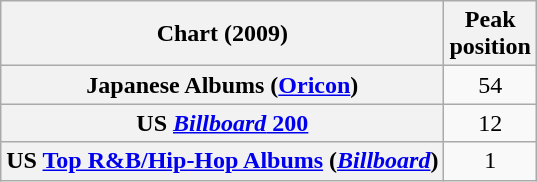<table class="wikitable sortable plainrowheaders" style="text-align:center">
<tr>
<th scope="col">Chart (2009)</th>
<th scope="col">Peak<br> position</th>
</tr>
<tr>
<th scope="row">Japanese Albums (<a href='#'>Oricon</a>)</th>
<td>54</td>
</tr>
<tr>
<th scope="row">US <a href='#'><em>Billboard</em> 200</a></th>
<td>12</td>
</tr>
<tr>
<th scope="row">US <a href='#'>Top R&B/Hip-Hop Albums</a> (<em><a href='#'>Billboard</a></em>)</th>
<td>1</td>
</tr>
</table>
